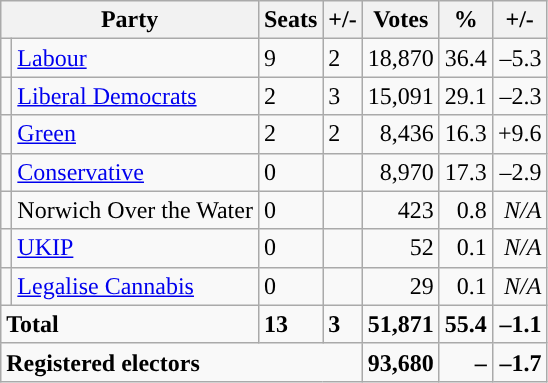<table class="wikitable sortable">
<tr>
<th colspan="2">Party</th>
<th>Seats</th>
<th>+/-</th>
<th>Votes</th>
<th>%</th>
<th>+/-</th>
</tr>
<tr>
<td style="background-color: "></td>
<td><a href='#'>Labour</a></td>
<td>9</td>
<td> 2</td>
<td style="text-align:right;">18,870</td>
<td style="text-align:right;">36.4</td>
<td style="text-align:right;">–5.3</td>
</tr>
<tr>
<td style="background-color: "></td>
<td><a href='#'>Liberal Democrats</a></td>
<td>2</td>
<td> 3</td>
<td style="text-align:right;">15,091</td>
<td style="text-align:right;">29.1</td>
<td style="text-align:right;">–2.3</td>
</tr>
<tr>
<td style="background-color: "></td>
<td><a href='#'>Green</a></td>
<td>2</td>
<td> 2</td>
<td style="text-align:right;">8,436</td>
<td style="text-align:right;">16.3</td>
<td style="text-align:right;">+9.6</td>
</tr>
<tr>
<td style="background-color: "></td>
<td><a href='#'>Conservative</a></td>
<td>0</td>
<td></td>
<td style="text-align:right;">8,970</td>
<td style="text-align:right;">17.3</td>
<td style="text-align:right;">–2.9</td>
</tr>
<tr>
<td style="background-color: "></td>
<td>Norwich Over the Water</td>
<td>0</td>
<td></td>
<td style="text-align:right;">423</td>
<td style="text-align:right;">0.8</td>
<td style="text-align:right;"><em>N/A</em></td>
</tr>
<tr>
<td style="background-color: "></td>
<td><a href='#'>UKIP</a></td>
<td>0</td>
<td></td>
<td style="text-align:right;">52</td>
<td style="text-align:right;">0.1</td>
<td style="text-align:right;"><em>N/A</em></td>
</tr>
<tr>
<td style="background-color: "></td>
<td><a href='#'>Legalise Cannabis</a></td>
<td>0</td>
<td></td>
<td style="text-align:right;">29</td>
<td style="text-align:right;">0.1</td>
<td style="text-align:right;"><em>N/A</em></td>
</tr>
<tr>
<td colspan="2"><strong>Total</strong></td>
<td><strong>13</strong></td>
<td> <strong>3</strong></td>
<td style="text-align:right;"><strong>51,871</strong></td>
<td style="text-align:right;"><strong>55.4</strong></td>
<td style="text-align:right;"><strong>–1.1</strong></td>
</tr>
<tr>
<td colspan="4"><strong>Registered electors</strong></td>
<td style="text-align:right;"><strong>93,680</strong></td>
<td style="text-align:right;"><strong>–</strong></td>
<td style="text-align:right;"><strong>–1.7</strong></td>
</tr>
</table>
